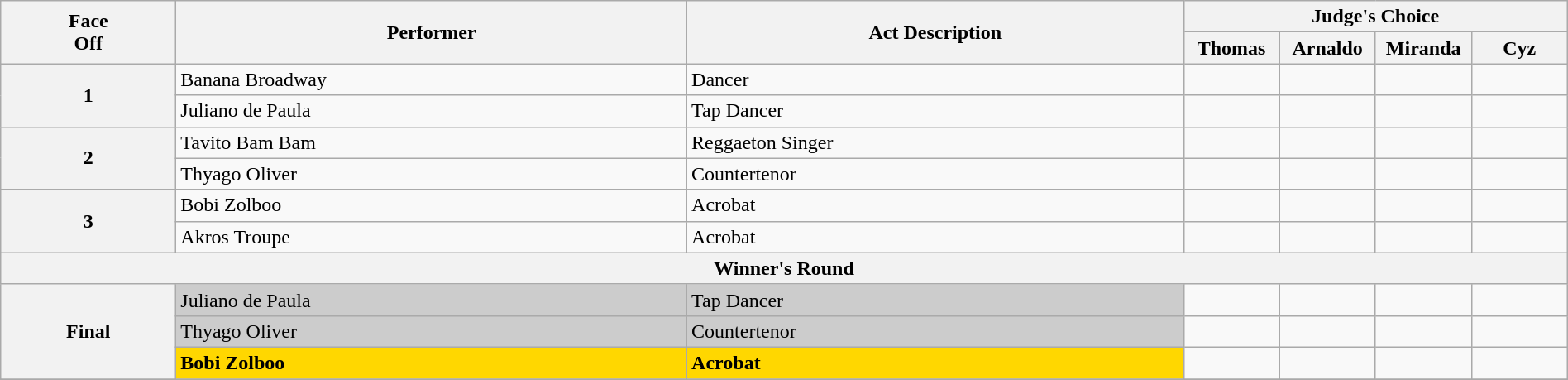<table class="wikitable" width="100%">
<tr>
<th rowspan=2>Face<br>Off</th>
<th rowspan=2>Performer</th>
<th rowspan=2>Act Description</th>
<th colspan=4>Judge's Choice</th>
</tr>
<tr>
<th width="70">Thomas</th>
<th width="70">Arnaldo</th>
<th width="70">Miranda</th>
<th width="70">Cyz</th>
</tr>
<tr>
<th rowspan=2>1</th>
<td>Banana Broadway</td>
<td>Dancer</td>
<td></td>
<td></td>
<td></td>
<td></td>
</tr>
<tr>
<td>Juliano de Paula</td>
<td>Tap Dancer</td>
<td></td>
<td></td>
<td></td>
<td></td>
</tr>
<tr>
<th rowspan=2>2</th>
<td>Tavito Bam Bam</td>
<td>Reggaeton Singer</td>
<td></td>
<td></td>
<td></td>
<td></td>
</tr>
<tr>
<td>Thyago Oliver</td>
<td>Countertenor</td>
<td></td>
<td></td>
<td></td>
<td></td>
</tr>
<tr>
<th rowspan=2>3</th>
<td>Bobi Zolboo</td>
<td>Acrobat</td>
<td></td>
<td></td>
<td></td>
<td></td>
</tr>
<tr>
<td>Akros Troupe</td>
<td>Acrobat</td>
<td></td>
<td></td>
<td></td>
<td></td>
</tr>
<tr>
<th colspan=7>Winner's Round</th>
</tr>
<tr>
<th rowspan=3>Final</th>
<td bgcolor="CCCCCC">Juliano de Paula</td>
<td bgcolor="CCCCCC">Tap Dancer</td>
<td></td>
<td></td>
<td></td>
<td></td>
</tr>
<tr>
<td bgcolor="CCCCCC">Thyago Oliver</td>
<td bgcolor="CCCCCC">Countertenor</td>
<td></td>
<td></td>
<td></td>
<td></td>
</tr>
<tr>
<td bgcolor="FFD700"><strong>Bobi Zolboo</strong></td>
<td bgcolor="FFD700"><strong>Acrobat</strong></td>
<td></td>
<td></td>
<td></td>
<td></td>
</tr>
<tr>
</tr>
</table>
